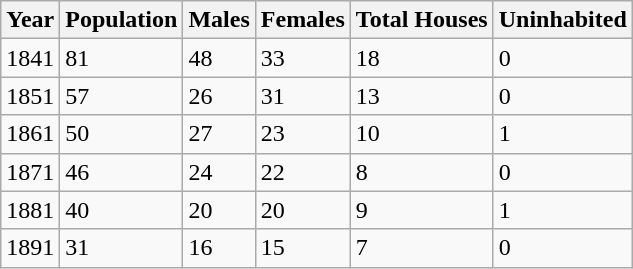<table class="wikitable">
<tr>
<th>Year</th>
<th>Population</th>
<th>Males</th>
<th>Females</th>
<th>Total Houses</th>
<th>Uninhabited</th>
</tr>
<tr>
<td>1841</td>
<td>81</td>
<td>48</td>
<td>33</td>
<td>18</td>
<td>0</td>
</tr>
<tr>
<td>1851</td>
<td>57</td>
<td>26</td>
<td>31</td>
<td>13</td>
<td>0</td>
</tr>
<tr>
<td>1861</td>
<td>50</td>
<td>27</td>
<td>23</td>
<td>10</td>
<td>1</td>
</tr>
<tr>
<td>1871</td>
<td>46</td>
<td>24</td>
<td>22</td>
<td>8</td>
<td>0</td>
</tr>
<tr>
<td>1881</td>
<td>40</td>
<td>20</td>
<td>20</td>
<td>9</td>
<td>1</td>
</tr>
<tr>
<td>1891</td>
<td>31</td>
<td>16</td>
<td>15</td>
<td>7</td>
<td>0</td>
</tr>
</table>
